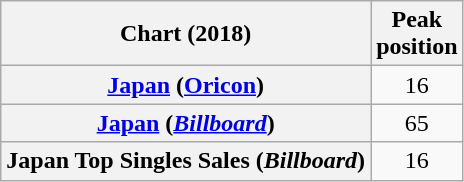<table class="wikitable sortable plainrowheaders">
<tr>
<th scope="col">Chart (2018)</th>
<th scope="col">Peak<br>position</th>
</tr>
<tr>
<th scope="row"><a href='#'>Japan</a> (<a href='#'>Oricon</a>)</th>
<td align="center">16</td>
</tr>
<tr>
<th scope="row"><a href='#'>Japan</a> (<em><a href='#'>Billboard</a></em>)</th>
<td align="center">65</td>
</tr>
<tr>
<th scope="row">Japan Top Singles Sales (<em>Billboard</em>)</th>
<td align="center">16</td>
</tr>
</table>
